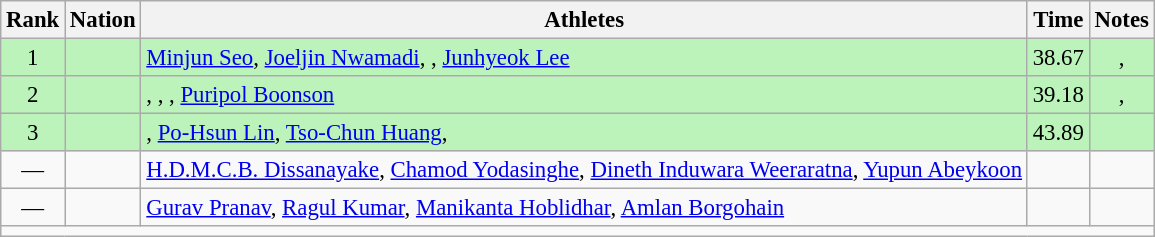<table class="wikitable sortable" style="text-align:center;font-size:95%">
<tr>
<th scope="col" style="width: 10px;">Rank</th>
<th scope="col">Nation</th>
<th scope="col">Athletes</th>
<th scope="col">Time</th>
<th scope="col">Notes</th>
</tr>
<tr bgcolor=bbf3bb>
<td>1</td>
<td align="left"></td>
<td align="left"><a href='#'>Minjun Seo</a>, <a href='#'>Joeljin Nwamadi</a>, , <a href='#'>Junhyeok Lee</a></td>
<td>38.67</td>
<td>, </td>
</tr>
<tr bgcolor=bbf3bb>
<td>2</td>
<td align="left"></td>
<td align="left">, , , <a href='#'>Puripol Boonson</a></td>
<td>39.18</td>
<td>, </td>
</tr>
<tr bgcolor=bbf3bb>
<td>3</td>
<td align="left"></td>
<td align="left">, <a href='#'>Po-Hsun Lin</a>, <a href='#'>Tso-Chun Huang</a>, </td>
<td>43.89</td>
<td></td>
</tr>
<tr>
<td>—</td>
<td align="left"></td>
<td align="left"><a href='#'>H.D.M.C.B. Dissanayake</a>, <a href='#'>Chamod Yodasinghe</a>, <a href='#'>Dineth Induwara Weeraratna</a>, <a href='#'>Yupun Abeykoon</a></td>
<td></td>
<td></td>
</tr>
<tr>
<td>—</td>
<td align="left"></td>
<td align="left"><a href='#'>Gurav Pranav</a>, <a href='#'>Ragul Kumar</a>, <a href='#'>Manikanta Hoblidhar</a>, <a href='#'>Amlan Borgohain</a></td>
<td></td>
<td></td>
</tr>
<tr class="sortbottom">
<td colspan="5"></td>
</tr>
</table>
